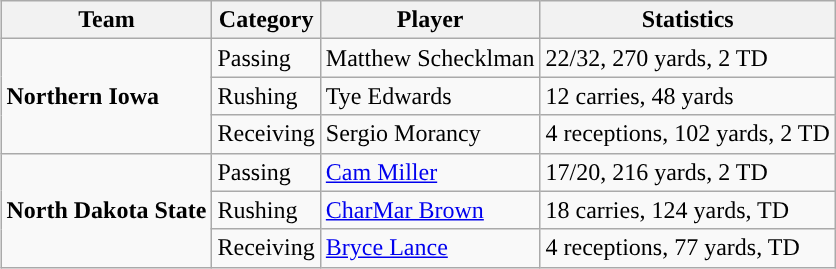<table class="wikitable" style="float: right;">
<tr>
<th>Team</th>
<th>Category</th>
<th>Player</th>
<th>Statistics</th>
</tr>
<tr>
<td rowspan=3><strong>Northern Iowa</strong></td>
<td>Passing</td>
<td>Matthew Schecklman</td>
<td>22/32, 270 yards, 2 TD</td>
</tr>
<tr>
<td>Rushing</td>
<td>Tye Edwards</td>
<td>12 carries, 48 yards</td>
</tr>
<tr>
<td>Receiving</td>
<td>Sergio Morancy</td>
<td>4 receptions, 102 yards, 2 TD</td>
</tr>
<tr>
<td rowspan=3><strong>North Dakota State</strong></td>
<td>Passing</td>
<td><a href='#'>Cam Miller</a></td>
<td>17/20, 216 yards, 2 TD</td>
</tr>
<tr>
<td>Rushing</td>
<td><a href='#'>CharMar Brown</a></td>
<td>18 carries, 124 yards, TD</td>
</tr>
<tr>
<td>Receiving</td>
<td><a href='#'>Bryce Lance</a></td>
<td>4 receptions, 77 yards, TD</td>
</tr>
</table>
